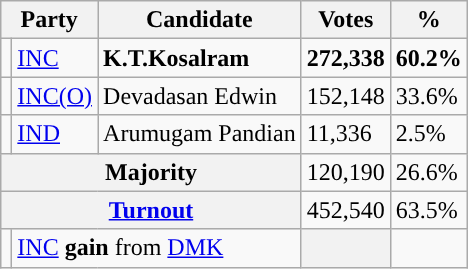<table class="wikitable">
<tr>
<th colspan="2">Party</th>
<th>Candidate</th>
<th>Votes</th>
<th>%</th>
</tr>
<tr>
<td></td>
<td><a href='#'>INC</a></td>
<td><strong>K.T.Kosalram</strong></td>
<td><strong>272,338</strong></td>
<td><strong>60.2%</strong></td>
</tr>
<tr>
<td></td>
<td><a href='#'>INC(O)</a></td>
<td>Devadasan Edwin</td>
<td>152,148</td>
<td>33.6%</td>
</tr>
<tr>
<td></td>
<td><a href='#'>IND</a></td>
<td>Arumugam Pandian</td>
<td>11,336</td>
<td>2.5%</td>
</tr>
<tr>
<th colspan="3">Majority</th>
<td>120,190</td>
<td>26.6%</td>
</tr>
<tr>
<th colspan="3"><a href='#'>Turnout</a></th>
<td>452,540</td>
<td>63.5%</td>
</tr>
<tr>
<td></td>
<td colspan="2"><a href='#'>INC</a> <strong>gain</strong> from <a href='#'>DMK</a></td>
<th></th>
<td></td>
</tr>
</table>
